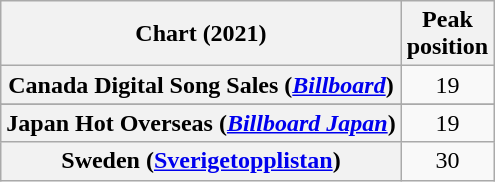<table class="wikitable sortable plainrowheaders">
<tr>
<th scope="col">Chart (2021)</th>
<th scope="col">Peak <br> position</th>
</tr>
<tr>
<th scope="row">Canada Digital Song Sales (<em><a href='#'>Billboard</a></em>)</th>
<td align="center">19</td>
</tr>
<tr>
</tr>
<tr>
<th scope="row">Japan Hot Overseas (<em><a href='#'>Billboard Japan</a></em>)</th>
<td style="text-align:center;">19</td>
</tr>
<tr>
<th scope="row">Sweden (<a href='#'>Sverigetopplistan</a>)</th>
<td style="text-align:center;">30</td>
</tr>
</table>
